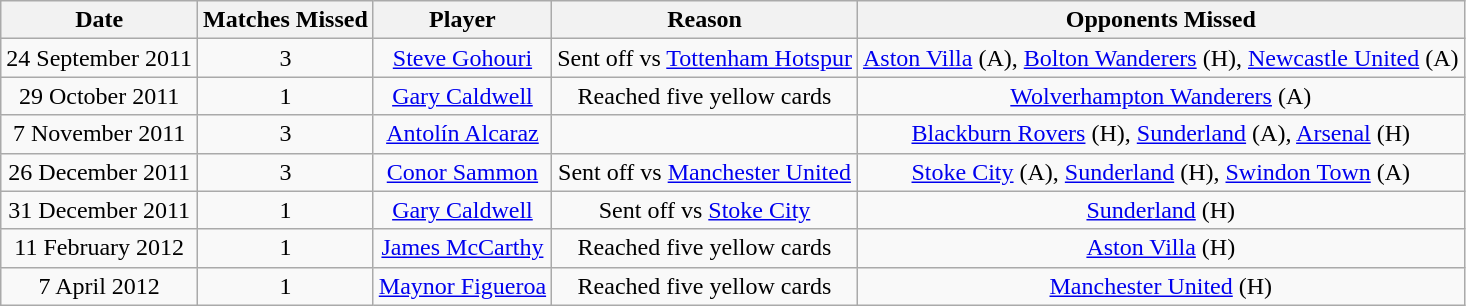<table class="wikitable" style="text-align: center">
<tr>
<th>Date</th>
<th>Matches Missed</th>
<th>Player</th>
<th>Reason</th>
<th>Opponents Missed</th>
</tr>
<tr>
<td>24 September 2011</td>
<td>3</td>
<td><a href='#'>Steve Gohouri</a></td>
<td>Sent off vs <a href='#'>Tottenham Hotspur</a></td>
<td><a href='#'>Aston Villa</a> (A), <a href='#'>Bolton Wanderers</a> (H), <a href='#'>Newcastle United</a> (A)</td>
</tr>
<tr>
<td>29 October 2011</td>
<td>1</td>
<td><a href='#'>Gary Caldwell</a></td>
<td>Reached five yellow cards</td>
<td><a href='#'>Wolverhampton Wanderers</a> (A)</td>
</tr>
<tr>
<td>7 November 2011</td>
<td>3</td>
<td><a href='#'>Antolín Alcaraz</a></td>
<td></td>
<td><a href='#'>Blackburn Rovers</a> (H), <a href='#'>Sunderland</a> (A), <a href='#'>Arsenal</a> (H)</td>
</tr>
<tr>
<td>26 December 2011</td>
<td>3</td>
<td><a href='#'>Conor Sammon</a></td>
<td>Sent off vs <a href='#'>Manchester United</a></td>
<td><a href='#'>Stoke City</a> (A), <a href='#'>Sunderland</a> (H), <a href='#'>Swindon Town</a> (A)</td>
</tr>
<tr>
<td>31 December 2011</td>
<td>1</td>
<td><a href='#'>Gary Caldwell</a></td>
<td>Sent off vs <a href='#'>Stoke City</a></td>
<td><a href='#'>Sunderland</a> (H)</td>
</tr>
<tr>
<td>11 February 2012</td>
<td>1</td>
<td><a href='#'>James McCarthy</a></td>
<td>Reached five yellow cards</td>
<td><a href='#'>Aston Villa</a> (H)</td>
</tr>
<tr>
<td>7 April 2012</td>
<td>1</td>
<td><a href='#'>Maynor Figueroa</a></td>
<td>Reached five yellow cards</td>
<td><a href='#'>Manchester United</a> (H)</td>
</tr>
</table>
